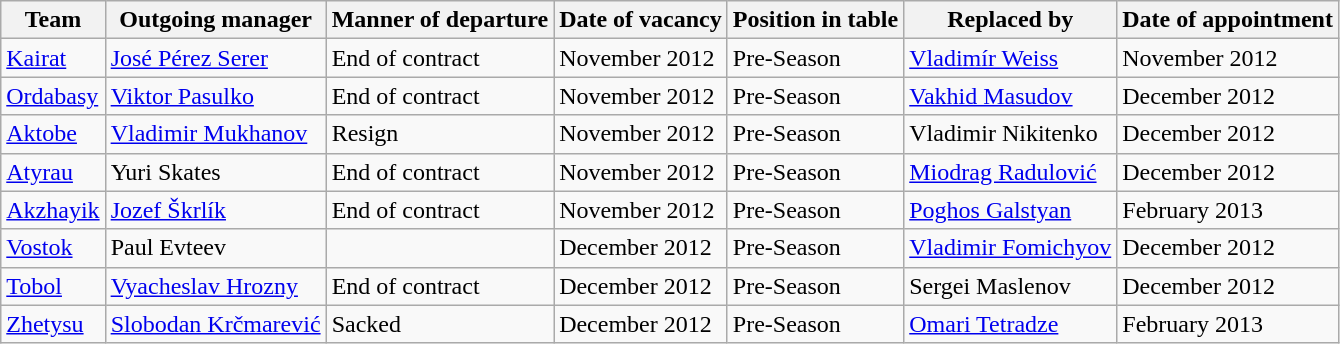<table class="wikitable">
<tr>
<th>Team</th>
<th>Outgoing manager</th>
<th>Manner of departure</th>
<th>Date of vacancy</th>
<th>Position in table</th>
<th>Replaced by</th>
<th>Date of appointment</th>
</tr>
<tr>
<td><a href='#'>Kairat</a></td>
<td> <a href='#'>José Pérez Serer</a></td>
<td>End of contract</td>
<td>November 2012</td>
<td>Pre-Season</td>
<td> <a href='#'>Vladimír Weiss</a></td>
<td>November 2012</td>
</tr>
<tr>
<td><a href='#'>Ordabasy</a></td>
<td> <a href='#'>Viktor Pasulko</a></td>
<td>End of contract</td>
<td>November 2012</td>
<td>Pre-Season</td>
<td> <a href='#'>Vakhid Masudov</a></td>
<td>December 2012</td>
</tr>
<tr>
<td><a href='#'>Aktobe</a></td>
<td> <a href='#'>Vladimir Mukhanov</a></td>
<td>Resign</td>
<td>November 2012</td>
<td>Pre-Season</td>
<td> Vladimir Nikitenko</td>
<td>December 2012</td>
</tr>
<tr>
<td><a href='#'>Atyrau</a></td>
<td> Yuri Skates</td>
<td>End of contract</td>
<td>November 2012</td>
<td>Pre-Season</td>
<td> <a href='#'>Miodrag Radulović</a></td>
<td>December 2012</td>
</tr>
<tr>
<td><a href='#'>Akzhayik</a></td>
<td> <a href='#'>Jozef Škrlík</a></td>
<td>End of contract</td>
<td>November 2012</td>
<td>Pre-Season</td>
<td> <a href='#'>Poghos Galstyan</a></td>
<td>February 2013</td>
</tr>
<tr>
<td><a href='#'>Vostok</a></td>
<td> Paul Evteev</td>
<td></td>
<td>December 2012</td>
<td>Pre-Season</td>
<td> <a href='#'>Vladimir Fomichyov</a></td>
<td>December 2012</td>
</tr>
<tr>
<td><a href='#'>Tobol</a></td>
<td> <a href='#'>Vyacheslav Hrozny</a></td>
<td>End of contract</td>
<td>December 2012</td>
<td>Pre-Season</td>
<td> Sergei Maslenov</td>
<td>December 2012</td>
</tr>
<tr>
<td><a href='#'>Zhetysu</a></td>
<td> <a href='#'>Slobodan Krčmarević</a></td>
<td>Sacked</td>
<td>December 2012</td>
<td>Pre-Season</td>
<td> <a href='#'>Omari Tetradze</a></td>
<td>February 2013</td>
</tr>
</table>
